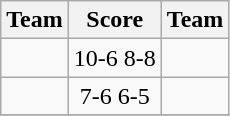<table class=wikitable style="border:1px solid #AAAAAA;">
<tr>
<th>Team</th>
<th>Score</th>
<th>Team</th>
</tr>
<tr>
<td><strong></strong></td>
<td align="center">10-6 8-8</td>
<td></td>
</tr>
<tr>
<td><strong></strong></td>
<td align="center">7-6 6-5</td>
<td></td>
</tr>
<tr>
</tr>
</table>
